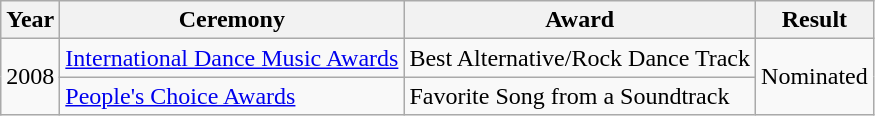<table class="wikitable sortable">
<tr>
<th>Year</th>
<th>Ceremony</th>
<th>Award</th>
<th>Result</th>
</tr>
<tr>
<td rowspan="2">2008</td>
<td><a href='#'>International Dance Music Awards</a></td>
<td>Best Alternative/Rock Dance Track</td>
<td rowspan="2">Nominated</td>
</tr>
<tr>
<td><a href='#'>People's Choice Awards</a></td>
<td>Favorite Song from a Soundtrack</td>
</tr>
</table>
